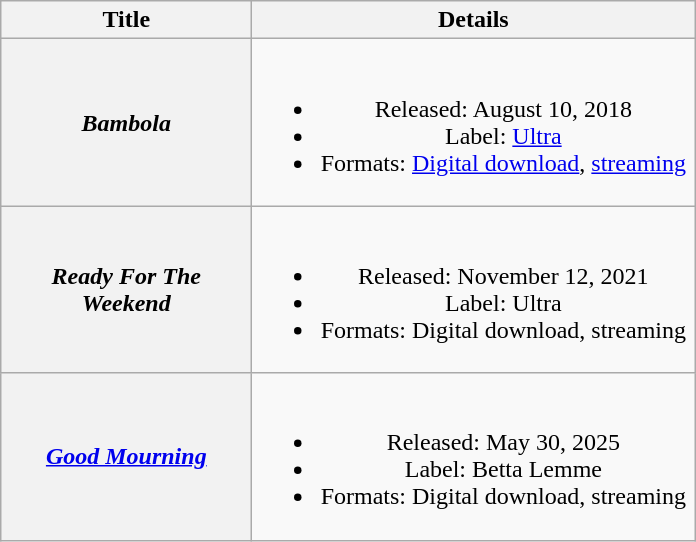<table class="wikitable plainrowheaders" style="text-align:center;">
<tr>
<th scope="col" style="width:10em;">Title</th>
<th scope="col" style="width:18em;">Details</th>
</tr>
<tr>
<th scope="row"><em>Bambola</em></th>
<td><br><ul><li>Released: August 10, 2018</li><li>Label: <a href='#'>Ultra</a></li><li>Formats: <a href='#'>Digital download</a>, <a href='#'>streaming</a></li></ul></td>
</tr>
<tr>
<th scope="row"><em>Ready For The Weekend</em></th>
<td><br><ul><li>Released: November 12, 2021</li><li>Label: Ultra</li><li>Formats: Digital download, streaming</li></ul></td>
</tr>
<tr>
<th scope="row"><a href='#'><em>Good Mourning</em></a></th>
<td><br><ul><li>Released: May 30, 2025</li><li>Label: Betta Lemme</li><li>Formats: Digital download, streaming</li></ul></td>
</tr>
</table>
